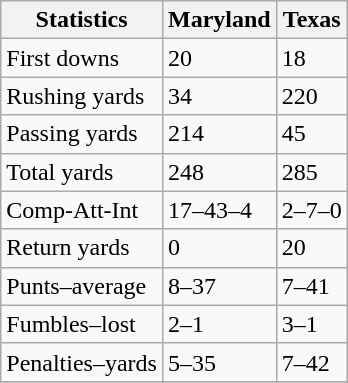<table class="wikitable">
<tr>
<th>Statistics</th>
<th>Maryland</th>
<th>Texas</th>
</tr>
<tr>
<td>First downs</td>
<td>20</td>
<td>18</td>
</tr>
<tr>
<td>Rushing yards</td>
<td>34</td>
<td>220</td>
</tr>
<tr>
<td>Passing yards</td>
<td>214</td>
<td>45</td>
</tr>
<tr>
<td>Total yards</td>
<td>248</td>
<td>285</td>
</tr>
<tr>
<td>Comp-Att-Int</td>
<td>17–43–4</td>
<td>2–7–0</td>
</tr>
<tr>
<td>Return yards</td>
<td>0</td>
<td>20</td>
</tr>
<tr>
<td>Punts–average</td>
<td>8–37</td>
<td>7–41</td>
</tr>
<tr>
<td>Fumbles–lost</td>
<td>2–1</td>
<td>3–1</td>
</tr>
<tr>
<td>Penalties–yards</td>
<td>5–35</td>
<td>7–42</td>
</tr>
<tr>
</tr>
</table>
